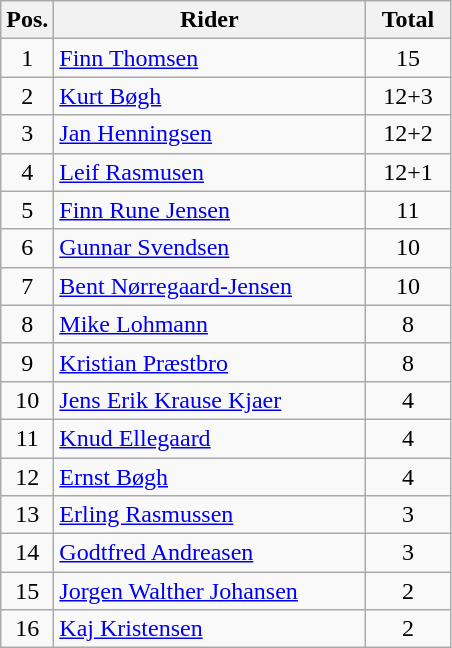<table class=wikitable>
<tr>
<th width=25px>Pos.</th>
<th width=200px>Rider</th>
<th width=50px>Total</th>
</tr>
<tr align=center >
<td>1</td>
<td align=left><a href='#'>Finn Thomsen</a></td>
<td>15</td>
</tr>
<tr align=center >
<td>2</td>
<td align=left><a href='#'>Kurt Bøgh</a></td>
<td>12+3</td>
</tr>
<tr align=center>
<td>3</td>
<td align=left><a href='#'>Jan Henningsen</a></td>
<td>12+2</td>
</tr>
<tr align=center>
<td>4</td>
<td align=left><a href='#'>Leif Rasmusen</a></td>
<td>12+1</td>
</tr>
<tr align=center>
<td>5</td>
<td align=left><a href='#'>Finn Rune Jensen</a></td>
<td>11</td>
</tr>
<tr align=center>
<td>6</td>
<td align=left><a href='#'>Gunnar Svendsen</a></td>
<td>10</td>
</tr>
<tr align=center>
<td>7</td>
<td align=left><a href='#'>Bent Nørregaard-Jensen</a></td>
<td>10</td>
</tr>
<tr align=center>
<td>8</td>
<td align=left><a href='#'>Mike Lohmann</a></td>
<td>8</td>
</tr>
<tr align=center>
<td>9</td>
<td align=left><a href='#'>Kristian Præstbro</a></td>
<td>8</td>
</tr>
<tr align=center>
<td>10</td>
<td align=left><a href='#'>Jens Erik Krause Kjaer</a></td>
<td>4</td>
</tr>
<tr align=center>
<td>11</td>
<td align=left><a href='#'>Knud Ellegaard</a></td>
<td>4</td>
</tr>
<tr align=center>
<td>12</td>
<td align=left><a href='#'>Ernst Bøgh</a></td>
<td>4</td>
</tr>
<tr align=center>
<td>13</td>
<td align=left><a href='#'>Erling Rasmussen</a></td>
<td>3</td>
</tr>
<tr align=center>
<td>14</td>
<td align=left><a href='#'>Godtfred Andreasen</a></td>
<td>3</td>
</tr>
<tr align=center>
<td>15</td>
<td align=left><a href='#'>Jorgen Walther Johansen</a></td>
<td>2</td>
</tr>
<tr align=center>
<td>16</td>
<td align=left><a href='#'>Kaj Kristensen</a></td>
<td>2</td>
</tr>
</table>
